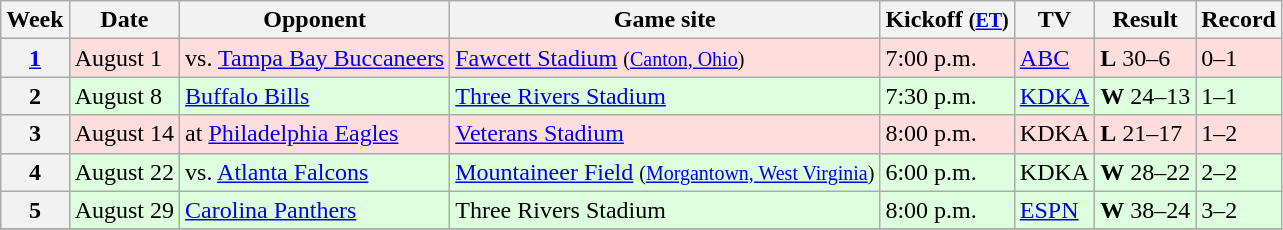<table class="wikitable">
<tr>
<th>Week</th>
<th>Date</th>
<th>Opponent</th>
<th>Game site</th>
<th>Kickoff <small>(<a href='#'>ET</a>)</small></th>
<th>TV</th>
<th>Result</th>
<th>Record</th>
</tr>
<tr style="background:#ffdddd;">
<th><a href='#'>1</a></th>
<td>August 1</td>
<td>vs. <a href='#'>Tampa Bay Buccaneers</a></td>
<td><a href='#'>Fawcett Stadium</a> <small>(<a href='#'>Canton, Ohio</a>)</small></td>
<td>7:00 p.m.</td>
<td><a href='#'>ABC</a></td>
<td><strong>L</strong> 30–6</td>
<td>0–1</td>
</tr>
<tr style="background:#ddffdd;">
<th>2</th>
<td>August 8</td>
<td><a href='#'>Buffalo Bills</a></td>
<td><a href='#'>Three Rivers Stadium</a></td>
<td>7:30 p.m.</td>
<td><a href='#'>KDKA</a></td>
<td><strong>W</strong> 24–13</td>
<td>1–1</td>
</tr>
<tr style="background: #ffdddd;">
<th>3</th>
<td>August 14</td>
<td>at <a href='#'>Philadelphia Eagles</a></td>
<td><a href='#'>Veterans Stadium</a></td>
<td>8:00 p.m.</td>
<td>KDKA</td>
<td><strong>L</strong> 21–17</td>
<td>1–2</td>
</tr>
<tr style="background: #ddffdd;">
<th>4</th>
<td>August 22</td>
<td>vs. <a href='#'>Atlanta Falcons</a></td>
<td><a href='#'>Mountaineer Field</a> <small>(<a href='#'>Morgantown, West Virginia</a>)</small></td>
<td>6:00 p.m.</td>
<td>KDKA</td>
<td><strong>W</strong> 28–22</td>
<td>2–2</td>
</tr>
<tr style="background: #ddffdd;">
<th>5</th>
<td>August 29</td>
<td><a href='#'>Carolina Panthers</a></td>
<td>Three Rivers Stadium</td>
<td>8:00 p.m.</td>
<td><a href='#'>ESPN</a></td>
<td><strong>W</strong> 38–24</td>
<td>3–2</td>
</tr>
<tr style="background: #ddffdd;">
</tr>
</table>
